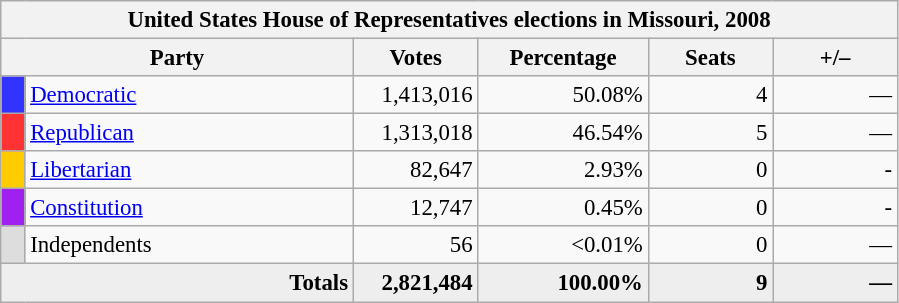<table class="wikitable" style="font-size: 95%;">
<tr>
<th colspan="6">United States House of Representatives elections in Missouri, 2008</th>
</tr>
<tr>
<th colspan="2" style="width: 15em">Party</th>
<th style="width: 5em">Votes</th>
<th style="width: 7em">Percentage</th>
<th style="width: 5em">Seats</th>
<th style="width: 5em">+/–</th>
</tr>
<tr>
<th style="background-color:#3333FF; width: 3px"></th>
<td style="width: 130px"><a href='#'>Democratic</a></td>
<td align="right">1,413,016</td>
<td align="right">50.08%</td>
<td align="right">4</td>
<td align="right">—</td>
</tr>
<tr>
<th style="background-color:#FF3333; width: 3px"></th>
<td style="width: 130px"><a href='#'>Republican</a></td>
<td align="right">1,313,018</td>
<td align="right">46.54%</td>
<td align="right">5</td>
<td align="right">—</td>
</tr>
<tr>
<th style="background-color:#FFCC00; width: 3px"></th>
<td style="width: 130px"><a href='#'>Libertarian</a></td>
<td align="right">82,647</td>
<td align="right">2.93%</td>
<td align="right">0</td>
<td align="right">-</td>
</tr>
<tr>
<th style="background-color:#A020F0; width: 3px"></th>
<td style="width: 130px"><a href='#'>Constitution</a></td>
<td align="right">12,747</td>
<td align="right">0.45%</td>
<td align="right">0</td>
<td align="right">-</td>
</tr>
<tr>
<th style="background-color:#DDDDDD; width: 3px"></th>
<td style="width: 130px">Independents</td>
<td align="right">56</td>
<td align="right"><0.01%</td>
<td align="right">0</td>
<td align="right">—</td>
</tr>
<tr bgcolor="#EEEEEE">
<td colspan="2" align="right"><strong>Totals</strong></td>
<td align="right"><strong>2,821,484</strong></td>
<td align="right"><strong>100.00%</strong></td>
<td align="right"><strong>9</strong></td>
<td align="right"><strong>—</strong></td>
</tr>
</table>
